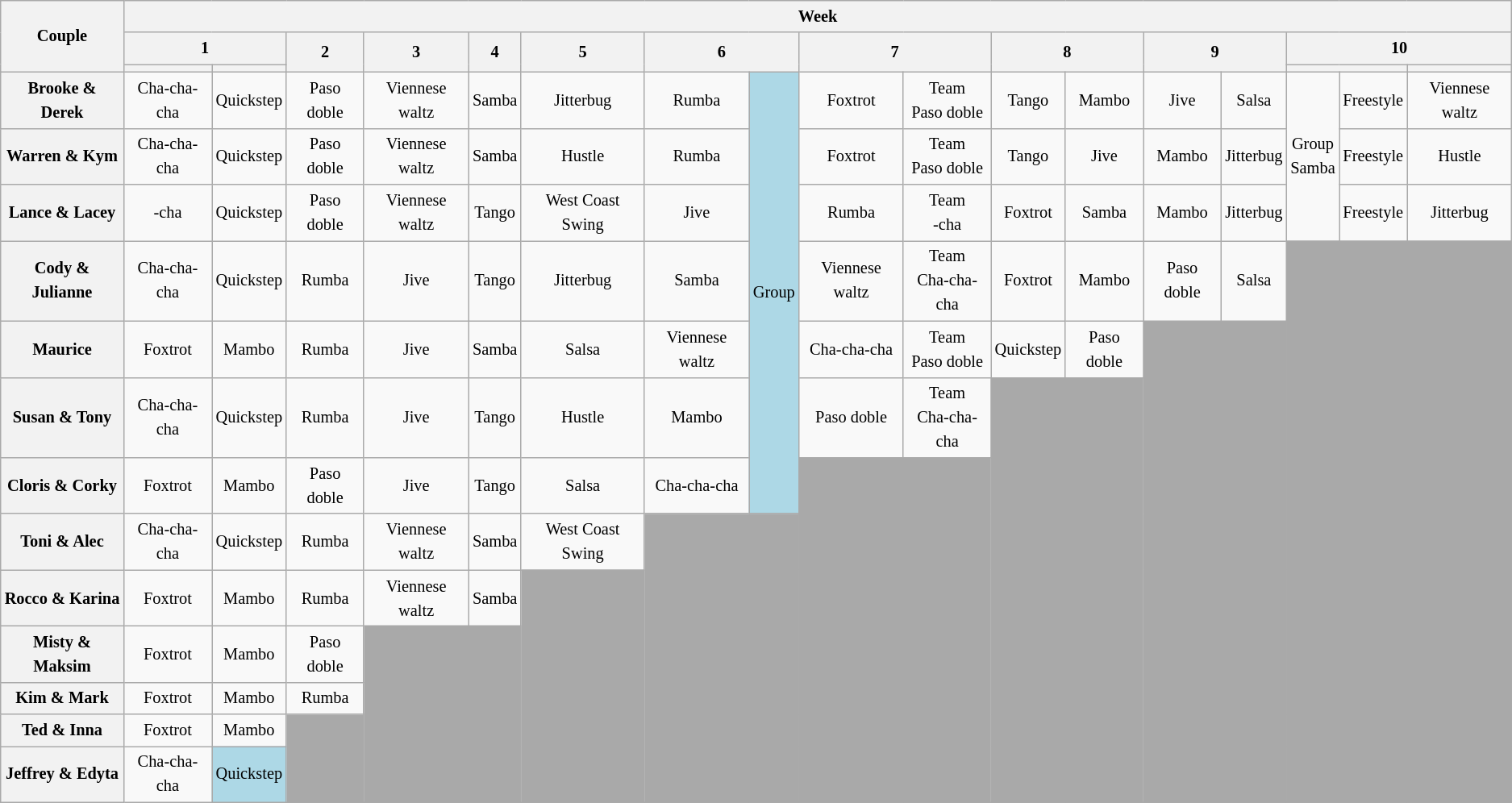<table class="wikitable unsortable" style="text-align:center; font-size:85%; line-height:20px">
<tr>
<th rowspan="3" scope="col">Couple</th>
<th colspan="17">Week</th>
</tr>
<tr>
<th colspan="2" scope="col">1</th>
<th rowspan="2" scope="col">2</th>
<th rowspan="2" scope="col">3</th>
<th rowspan="2" scope="col">4</th>
<th rowspan="2" scope="col">5</th>
<th colspan="2" rowspan="2" scope="col">6</th>
<th colspan="2" rowspan="2" scope="col">7</th>
<th colspan="2" rowspan="2" scope="col">8</th>
<th colspan="2" rowspan="2" scope="col">9</th>
<th colspan="3" scope="col">10</th>
</tr>
<tr>
<th></th>
<th></th>
<th colspan="2"></th>
<th></th>
</tr>
<tr>
<th scope="row">Brooke & Derek</th>
<td>Cha-cha-cha</td>
<td>Quickstep</td>
<td>Paso doble</td>
<td>Viennese waltz</td>
<td>Samba</td>
<td>Jitterbug</td>
<td>Rumba</td>
<td rowspan="7" style="background:lightblue">Group<br></td>
<td>Foxtrot</td>
<td>Team<br>Paso doble</td>
<td>Tango</td>
<td>Mambo</td>
<td>Jive</td>
<td>Salsa</td>
<td rowspan="3">Group<br>Samba</td>
<td>Freestyle</td>
<td>Viennese waltz</td>
</tr>
<tr>
<th scope="row">Warren & Kym</th>
<td>Cha-cha-cha</td>
<td>Quickstep</td>
<td>Paso doble</td>
<td>Viennese waltz</td>
<td>Samba</td>
<td>Hustle</td>
<td>Rumba</td>
<td>Foxtrot</td>
<td>Team<br>Paso doble</td>
<td>Tango</td>
<td>Jive</td>
<td>Mambo</td>
<td>Jitterbug</td>
<td>Freestyle</td>
<td>Hustle</td>
</tr>
<tr>
<th scope="row">Lance & Lacey</th>
<td>-cha</td>
<td>Quickstep</td>
<td>Paso doble</td>
<td>Viennese waltz</td>
<td>Tango</td>
<td>West Coast Swing</td>
<td>Jive</td>
<td>Rumba</td>
<td>Team<br>-cha</td>
<td>Foxtrot</td>
<td>Samba</td>
<td>Mambo</td>
<td>Jitterbug</td>
<td>Freestyle</td>
<td>Jitterbug</td>
</tr>
<tr>
<th scope="row">Cody & Julianne</th>
<td>Cha-cha-cha</td>
<td>Quickstep</td>
<td>Rumba</td>
<td>Jive</td>
<td>Tango</td>
<td>Jitterbug</td>
<td>Samba</td>
<td>Viennese waltz</td>
<td>Team<br>Cha-cha-cha</td>
<td>Foxtrot</td>
<td>Mambo</td>
<td>Paso doble</td>
<td>Salsa</td>
<td colspan="3" rowspan="10" style="background:darkgrey"></td>
</tr>
<tr>
<th scope="row">Maurice </th>
<td>Foxtrot</td>
<td>Mambo</td>
<td>Rumba</td>
<td>Jive</td>
<td>Samba</td>
<td>Salsa</td>
<td>Viennese waltz</td>
<td>Cha-cha-cha</td>
<td>Team<br>Paso doble</td>
<td>Quickstep</td>
<td>Paso doble</td>
<td colspan="2" rowspan="9" style="background:darkgrey"></td>
</tr>
<tr>
<th scope="row">Susan & Tony</th>
<td>Cha-cha-cha</td>
<td>Quickstep</td>
<td>Rumba</td>
<td>Jive</td>
<td>Tango</td>
<td>Hustle</td>
<td>Mambo</td>
<td>Paso doble</td>
<td>Team<br>Cha-cha-cha</td>
<td colspan="2" rowspan="8" style="background:darkgrey"></td>
</tr>
<tr>
<th scope="row">Cloris & Corky</th>
<td>Foxtrot</td>
<td>Mambo</td>
<td>Paso doble</td>
<td>Jive</td>
<td>Tango</td>
<td>Salsa</td>
<td>Cha-cha-cha</td>
<td colspan="2" rowspan="7" style="background:darkgrey"></td>
</tr>
<tr>
<th scope="row">Toni & Alec</th>
<td>Cha-cha-cha</td>
<td>Quickstep</td>
<td>Rumba</td>
<td>Viennese waltz</td>
<td>Samba</td>
<td>West Coast Swing</td>
<td colspan="2" rowspan="6" style="background:darkgrey"></td>
</tr>
<tr>
<th scope="row">Rocco & Karina</th>
<td>Foxtrot</td>
<td>Mambo</td>
<td>Rumba</td>
<td>Viennese waltz</td>
<td>Samba</td>
<td rowspan="5" style="background:darkgrey"></td>
</tr>
<tr>
<th scope="row">Misty & Maksim</th>
<td>Foxtrot</td>
<td>Mambo</td>
<td>Paso doble</td>
<td colspan="2" rowspan="4" style="background:darkgrey"></td>
</tr>
<tr>
<th scope="row">Kim & Mark</th>
<td>Foxtrot</td>
<td>Mambo</td>
<td>Rumba</td>
</tr>
<tr>
<th scope="row">Ted & Inna</th>
<td>Foxtrot</td>
<td>Mambo</td>
<td rowspan="2" style="background:darkgrey;"></td>
</tr>
<tr>
<th scope="row">Jeffrey & Edyta</th>
<td>Cha-cha-cha</td>
<td style="background:lightblue">Quickstep</td>
</tr>
</table>
